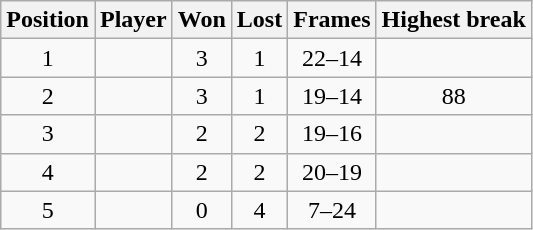<table class="wikitable" style="; text-align:center">
<tr>
<th>Position</th>
<th>Player</th>
<th>Won</th>
<th>Lost</th>
<th>Frames</th>
<th>Highest break</th>
</tr>
<tr>
<td>1</td>
<td align="left"></td>
<td>3</td>
<td>1</td>
<td>22–14</td>
<td></td>
</tr>
<tr>
<td>2</td>
<td align="left"></td>
<td>3</td>
<td>1</td>
<td>19–14</td>
<td>88</td>
</tr>
<tr>
<td>3</td>
<td align="left"></td>
<td>2</td>
<td>2</td>
<td>19–16</td>
<td></td>
</tr>
<tr>
<td>4</td>
<td align="left"></td>
<td>2</td>
<td>2</td>
<td>20–19</td>
<td></td>
</tr>
<tr>
<td>5</td>
<td align="left"></td>
<td>0</td>
<td>4</td>
<td>7–24</td>
<td></td>
</tr>
</table>
